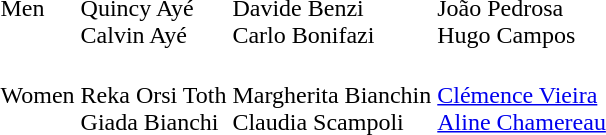<table>
<tr>
<td>Men</td>
<td><br>Quincy Ayé<br>Calvin Ayé</td>
<td><br>Davide Benzi<br>Carlo Bonifazi</td>
<td><br>João Pedrosa<br>Hugo Campos</td>
</tr>
<tr>
<td>Women</td>
<td nowrap><br>Reka Orsi Toth<br>Giada Bianchi</td>
<td nowrap><br>Margherita Bianchin<br>Claudia Scampoli</td>
<td nowrap><br><a href='#'>Clémence Vieira</a><br><a href='#'>Aline Chamereau</a></td>
</tr>
</table>
